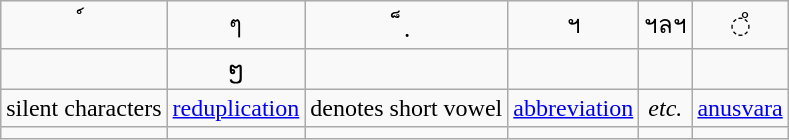<table class="wikitable">
<tr align=center>
<td>์</td>
<td>ๆ</td>
<td>็   ฺ</td>
<td>ฯ</td>
<td>ฯลฯ</td>
<td>◌̊</td>
</tr>
<tr align=center>
<td></td>
<td>ໆ</td>
<td></td>
<td></td>
<td></td>
<td></td>
</tr>
<tr align=center>
<td>silent characters</td>
<td><a href='#'>reduplication</a></td>
<td>denotes short vowel</td>
<td><a href='#'>abbreviation</a></td>
<td><em>etc.</em></td>
<td><a href='#'>anusvara</a></td>
</tr>
<tr align=center>
<td></td>
<td></td>
<td></td>
<td></td>
<td></td>
<td></td>
</tr>
</table>
